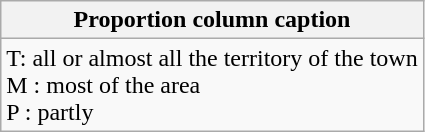<table class="wikitable">
<tr>
<th colspan="2">Proportion column caption</th>
</tr>
<tr>
<td colspan="2">T: all or almost all the territory of the town<br>M : most of the area<br>P : partly</td>
</tr>
</table>
